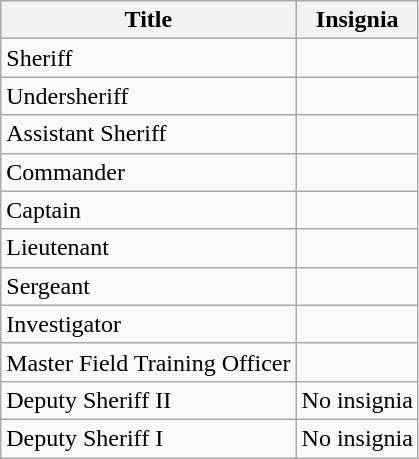<table class="wikitable">
<tr>
<th>Title</th>
<th>Insignia</th>
</tr>
<tr>
<td>Sheriff</td>
<td></td>
</tr>
<tr>
<td>Undersheriff</td>
<td></td>
</tr>
<tr>
<td>Assistant Sheriff</td>
<td></td>
</tr>
<tr>
<td>Commander</td>
<td></td>
</tr>
<tr>
<td>Captain</td>
<td></td>
</tr>
<tr>
<td>Lieutenant</td>
<td></td>
</tr>
<tr>
<td>Sergeant</td>
<td></td>
</tr>
<tr>
<td>Investigator</td>
<td></td>
</tr>
<tr>
<td>Master Field Training Officer</td>
<td></td>
</tr>
<tr>
<td>Deputy Sheriff II</td>
<td>No insignia</td>
</tr>
<tr>
<td>Deputy Sheriff I</td>
<td>No insignia</td>
</tr>
</table>
